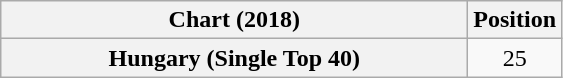<table class="wikitable sortable plainrowheaders" style="text-align:center">
<tr>
<th scope="col" style="width:19em;">Chart (2018)</th>
<th scope="col">Position</th>
</tr>
<tr>
<th scope="row">Hungary (Single Top 40)</th>
<td>25</td>
</tr>
</table>
